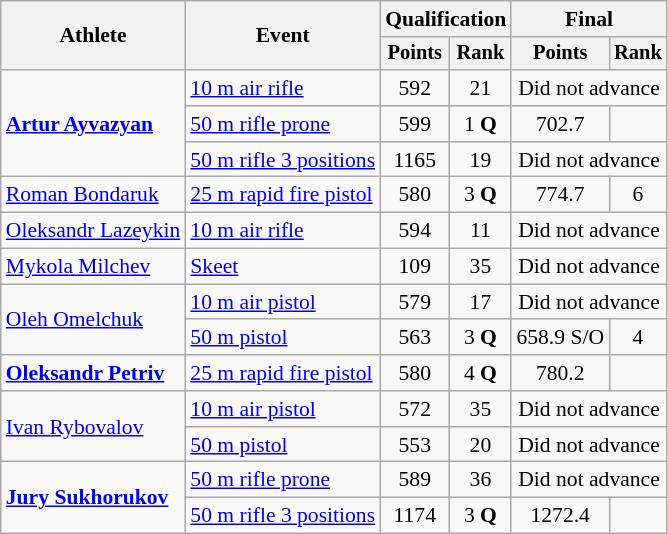<table class="wikitable" style="font-size:90%">
<tr>
<th rowspan="2">Athlete</th>
<th rowspan="2">Event</th>
<th colspan=2>Qualification</th>
<th colspan=2>Final</th>
</tr>
<tr style="font-size:95%">
<th>Points</th>
<th>Rank</th>
<th>Points</th>
<th>Rank</th>
</tr>
<tr align=center>
<td align=left rowspan=3><strong><a href='#'>Artur Ayvazyan</a></strong></td>
<td align=left><a href='#'>10 m air rifle</a></td>
<td>592</td>
<td>21</td>
<td colspan=2>Did not advance</td>
</tr>
<tr align=center>
<td align=left><a href='#'>50 m rifle prone</a></td>
<td>599</td>
<td>1 <strong>Q</strong></td>
<td>702.7</td>
<td></td>
</tr>
<tr align=center>
<td align=left><a href='#'>50 m rifle 3 positions</a></td>
<td>1165</td>
<td>19</td>
<td colspan=2>Did not advance</td>
</tr>
<tr align=center>
<td align=left><a href='#'>Roman Bondaruk</a></td>
<td align=left><a href='#'>25 m rapid fire pistol</a></td>
<td>580</td>
<td>3 <strong>Q</strong></td>
<td>774.7</td>
<td>6</td>
</tr>
<tr align=center>
<td align=left><a href='#'>Oleksandr Lazeykin</a></td>
<td align=left><a href='#'>10 m air rifle</a></td>
<td>594</td>
<td>11</td>
<td colspan=2>Did not advance</td>
</tr>
<tr align=center>
<td align=left><a href='#'>Mykola Milchev</a></td>
<td align=left><a href='#'>Skeet</a></td>
<td>109</td>
<td>35</td>
<td colspan=2>Did not advance</td>
</tr>
<tr align=center>
<td align=left rowspan="2"><a href='#'>Oleh Omelchuk</a></td>
<td align=left><a href='#'>10 m air pistol</a></td>
<td>579</td>
<td>17</td>
<td colspan=2>Did not advance</td>
</tr>
<tr align=center>
<td align=left><a href='#'>50 m pistol</a></td>
<td>563</td>
<td>3 <strong>Q</strong></td>
<td>658.9 S/O</td>
<td>4</td>
</tr>
<tr align=center>
<td align=left><strong><a href='#'>Oleksandr Petriv</a></strong></td>
<td align=left><a href='#'>25 m rapid fire pistol</a></td>
<td>580</td>
<td>4 <strong>Q</strong></td>
<td>780.2</td>
<td></td>
</tr>
<tr align=center>
<td align=left rowspan=2><a href='#'>Ivan Rybovalov</a></td>
<td align=left><a href='#'>10 m air pistol</a></td>
<td>572</td>
<td>35</td>
<td colspan=2>Did not advance</td>
</tr>
<tr align=center>
<td align=left><a href='#'>50 m pistol</a></td>
<td>553</td>
<td>20</td>
<td colspan=2>Did not advance</td>
</tr>
<tr align=center>
<td align=left rowspan=2><strong><a href='#'>Jury Sukhorukov</a></strong></td>
<td align=left><a href='#'>50 m rifle prone</a></td>
<td>589</td>
<td>36</td>
<td colspan=2>Did not advance</td>
</tr>
<tr align=center>
<td align=left><a href='#'>50 m rifle 3 positions</a></td>
<td>1174</td>
<td>3 <strong>Q</strong></td>
<td>1272.4</td>
<td></td>
</tr>
</table>
